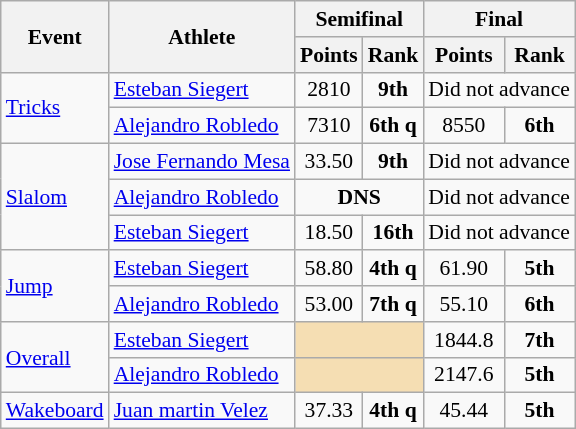<table class=wikitable style="font-size:90%">
<tr>
<th rowspan=2>Event</th>
<th rowspan=2>Athlete</th>
<th colspan=2>Semifinal</th>
<th colspan=2>Final</th>
</tr>
<tr>
<th>Points</th>
<th>Rank</th>
<th>Points</th>
<th>Rank</th>
</tr>
<tr>
<td rowspan=2><a href='#'>Tricks</a></td>
<td><a href='#'>Esteban Siegert</a></td>
<td align=center>2810</td>
<td align=center><strong>9th</strong></td>
<td align="center" colspan="7">Did not advance</td>
</tr>
<tr>
<td><a href='#'>Alejandro Robledo</a></td>
<td align=center>7310</td>
<td align=center><strong>6th q</strong></td>
<td align=center>8550</td>
<td align=center><strong>6th</strong></td>
</tr>
<tr>
<td rowspan=3><a href='#'>Slalom</a></td>
<td><a href='#'>Jose Fernando Mesa</a></td>
<td align=center>33.50</td>
<td align=center><strong>9th</strong></td>
<td align="center" colspan="7">Did not advance</td>
</tr>
<tr>
<td><a href='#'>Alejandro Robledo</a></td>
<td align="center" colspan=2><strong>DNS</strong></td>
<td align="center" colspan="7">Did not advance</td>
</tr>
<tr>
<td><a href='#'>Esteban Siegert</a></td>
<td align=center>18.50</td>
<td align=center><strong>16th</strong></td>
<td align="center" colspan="7">Did not advance</td>
</tr>
<tr>
<td rowspan=2><a href='#'>Jump</a></td>
<td><a href='#'>Esteban Siegert</a></td>
<td align=center>58.80</td>
<td align=center><strong>4th q</strong></td>
<td align=center>61.90</td>
<td align=center><strong>5th</strong></td>
</tr>
<tr>
<td><a href='#'>Alejandro Robledo</a></td>
<td align=center>53.00</td>
<td align=center><strong>7th q</strong></td>
<td align=center>55.10</td>
<td align=center><strong>6th</strong></td>
</tr>
<tr>
<td rowspan=2><a href='#'>Overall</a></td>
<td><a href='#'>Esteban Siegert</a></td>
<td colspan=2 bgcolor=wheat></td>
<td align=center>1844.8</td>
<td align=center><strong>7th</strong></td>
</tr>
<tr>
<td><a href='#'>Alejandro Robledo</a></td>
<td colspan=2 bgcolor=wheat></td>
<td align=center>2147.6</td>
<td align=center><strong>5th</strong></td>
</tr>
<tr>
<td><a href='#'>Wakeboard</a></td>
<td><a href='#'>Juan martin Velez</a></td>
<td align=center>37.33</td>
<td align=center><strong>4th q</strong></td>
<td align=center>45.44</td>
<td align=center><strong>5th</strong></td>
</tr>
</table>
